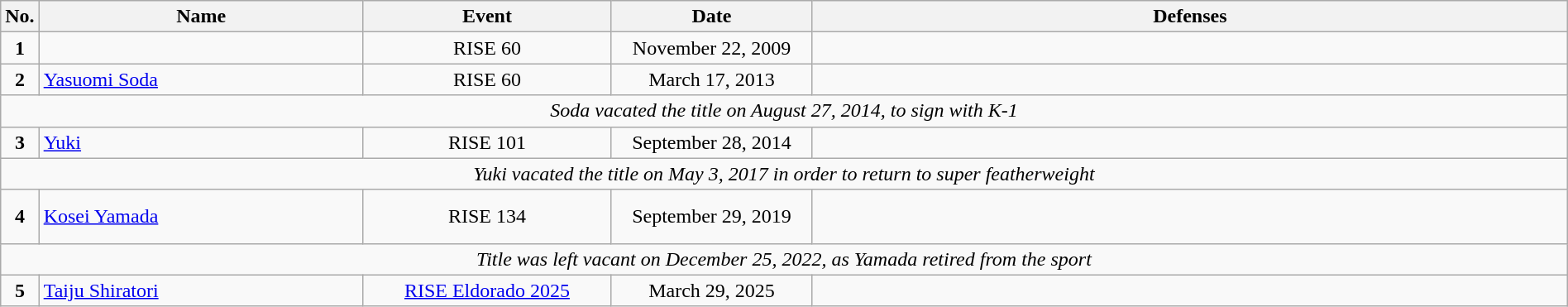<table class="wikitable" style="width:100%; font-size:100%;">
<tr>
<th style= width:1%;">No.</th>
<th style= width:21%;">Name</th>
<th style= width:16%;">Event</th>
<th style=width:13%;">Date</th>
<th style= width:49%;">Defenses</th>
</tr>
<tr>
<td align=center><strong>1</strong></td>
<td align=left> <br></td>
<td align=center>RISE 60 <br></td>
<td align=center>November 22, 2009</td>
<td align=left></td>
</tr>
<tr>
<td align=center><strong>2</strong></td>
<td align=left> <a href='#'>Yasuomi Soda</a> <br></td>
<td align=center>RISE 60 <br></td>
<td align=center>March 17, 2013</td>
<td align=left></td>
</tr>
<tr>
<td colspan=5 align=center><em>Soda vacated the title on August 27, 2014, to sign with K-1</em></td>
</tr>
<tr>
<td align=center><strong>3</strong></td>
<td align=left> <a href='#'>Yuki</a>  <br></td>
<td align=center>RISE 101 <br></td>
<td align=center>September 28, 2014</td>
<td align=left></td>
</tr>
<tr>
<td colspan=5 align=center><em>Yuki vacated the title on May 3, 2017 in order to return to super featherweight</em></td>
</tr>
<tr>
<td align=center><strong>4</strong></td>
<td align=left> <a href='#'>Kosei Yamada</a> <br></td>
<td align=center>RISE 134 <br></td>
<td align=center>September 29, 2019</td>
<td align=left><br><br>
</td>
</tr>
<tr>
<td colspan=5 align=center><em>Title was left vacant on December 25, 2022, as Yamada retired from the sport</em></td>
</tr>
<tr>
<td align=center><strong>5</strong></td>
<td align=left> <a href='#'>Taiju Shiratori</a> <br></td>
<td align=center><a href='#'>RISE Eldorado 2025</a> <br></td>
<td align=center>March 29, 2025</td>
<td align=left></td>
</tr>
</table>
